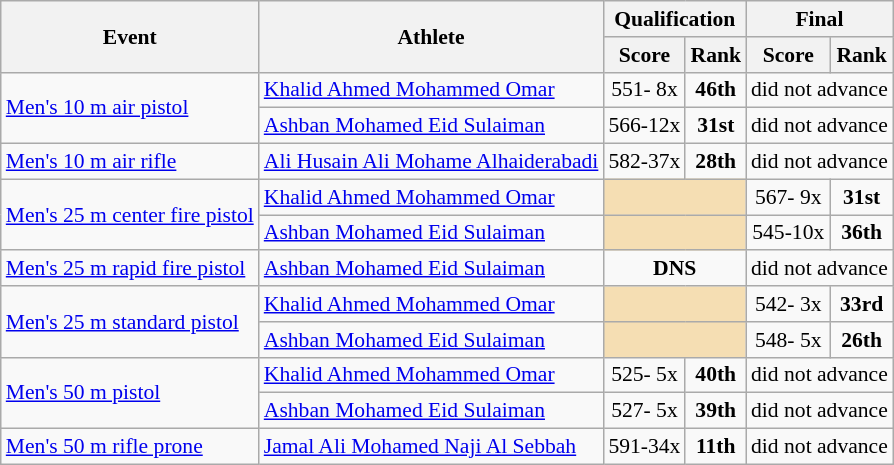<table class="wikitable" style="font-size:90%">
<tr>
<th rowspan="2">Event</th>
<th rowspan="2">Athlete</th>
<th colspan="2">Qualification</th>
<th colspan="2">Final</th>
</tr>
<tr>
<th>Score</th>
<th>Rank</th>
<th>Score</th>
<th>Rank</th>
</tr>
<tr>
<td rowspan=2><a href='#'>Men's 10 m air pistol</a></td>
<td><a href='#'>Khalid Ahmed Mohammed Omar</a></td>
<td align=center>551- 8x</td>
<td align=center><strong>46th</strong></td>
<td align=center colspan=2>did not advance</td>
</tr>
<tr>
<td><a href='#'>Ashban Mohamed Eid Sulaiman</a></td>
<td align=center>566-12x</td>
<td align=center><strong>31st</strong></td>
<td align=center colspan=2>did not advance</td>
</tr>
<tr>
<td><a href='#'>Men's 10 m air rifle</a></td>
<td><a href='#'>Ali Husain Ali Mohame Alhaiderabadi</a></td>
<td align=center>582-37x</td>
<td align=center><strong>28th</strong></td>
<td align=center colspan=2>did not advance</td>
</tr>
<tr>
<td rowspan=2><a href='#'>Men's 25 m center fire pistol</a></td>
<td><a href='#'>Khalid Ahmed Mohammed Omar</a></td>
<td align="center" bgcolor=wheat colspan=2></td>
<td align=center>567- 9x</td>
<td align=center><strong>31st</strong></td>
</tr>
<tr>
<td><a href='#'>Ashban Mohamed Eid Sulaiman</a></td>
<td align="center" bgcolor=wheat colspan=2></td>
<td align=center>545-10x</td>
<td align=center><strong>36th</strong></td>
</tr>
<tr>
<td><a href='#'>Men's 25 m rapid fire pistol</a></td>
<td><a href='#'>Ashban Mohamed Eid Sulaiman</a></td>
<td align=center colspan=2><strong>DNS</strong></td>
<td align=center colspan=2>did not advance</td>
</tr>
<tr>
<td rowspan=2><a href='#'>Men's 25 m standard pistol</a></td>
<td><a href='#'>Khalid Ahmed Mohammed Omar</a></td>
<td align="center" bgcolor=wheat colspan=2></td>
<td align=center>542- 3x</td>
<td align=center><strong>33rd</strong></td>
</tr>
<tr>
<td><a href='#'>Ashban Mohamed Eid Sulaiman</a></td>
<td align="center" bgcolor=wheat colspan=2></td>
<td align=center>548- 5x</td>
<td align=center><strong>26th</strong></td>
</tr>
<tr>
<td rowspan=2><a href='#'>Men's 50 m pistol</a></td>
<td><a href='#'>Khalid Ahmed Mohammed Omar</a></td>
<td align=center>525- 5x</td>
<td align=center><strong>40th</strong></td>
<td align=center colspan=2>did not advance</td>
</tr>
<tr>
<td><a href='#'>Ashban Mohamed Eid Sulaiman</a></td>
<td align=center>527- 5x</td>
<td align=center><strong>39th</strong></td>
<td align=center colspan=2>did not advance</td>
</tr>
<tr>
<td><a href='#'>Men's 50 m rifle prone</a></td>
<td><a href='#'>Jamal Ali Mohamed Naji Al Sebbah</a></td>
<td align=center>591-34x</td>
<td align=center><strong>11th</strong></td>
<td align=center colspan=2>did not advance</td>
</tr>
</table>
